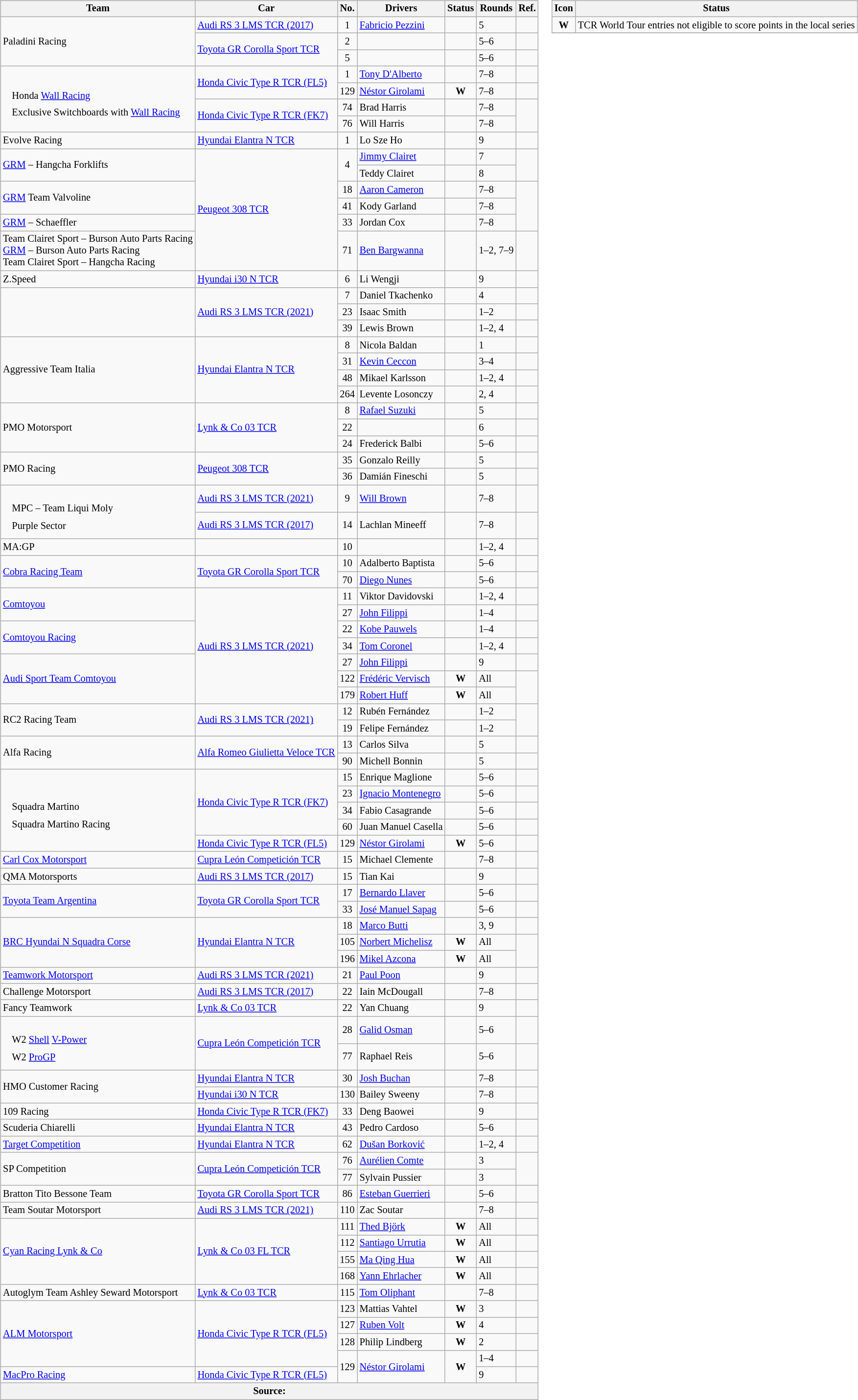<table>
<tr>
<td><br><table class="wikitable" style="font-size: 85%">
<tr>
<th>Team</th>
<th>Car</th>
<th>No.</th>
<th>Drivers</th>
<th>Status</th>
<th>Rounds</th>
<th>Ref.</th>
</tr>
<tr>
<td rowspan="3"> Paladini Racing</td>
<td><a href='#'>Audi RS 3 LMS TCR (2017)</a></td>
<td align=center>1</td>
<td> <a href='#'>Fabricio Pezzini</a></td>
<td></td>
<td>5</td>
<td></td>
</tr>
<tr>
<td rowspan="2" nowrap><a href='#'>Toyota GR Corolla Sport TCR</a></td>
<td align=center>2</td>
<td> </td>
<td></td>
<td>5–6</td>
<td></td>
</tr>
<tr>
<td align="center">5</td>
<td nowrap> </td>
<td></td>
<td>5–6</td>
<td></td>
</tr>
<tr>
<td rowspan="4"><br><table style="float: left; border-top:transparent; border-right:transparent; border-bottom:transparent; border-left:transparent;">
<tr>
<td style=" border-top:transparent; border-right:transparent; border-bottom:transparent; border-left:transparent;" rowspan=2></td>
<td style=" border-top:transparent; border-right:transparent; border-bottom:transparent; border-left:transparent;">Honda <a href='#'>Wall Racing</a></td>
</tr>
<tr>
<td style=" border-top:transparent; border-right:transparent; border-bottom:transparent; border-left:transparent;">Exclusive Switchboards with <a href='#'>Wall Racing</a></td>
</tr>
<tr>
</tr>
</table>
</td>
<td rowspan="2"><a href='#'>Honda Civic Type R TCR (FL5)</a></td>
<td align="center">1</td>
<td> <a href='#'>Tony D'Alberto</a></td>
<td></td>
<td>7–8</td>
<td></td>
</tr>
<tr>
<td align="center">129</td>
<td> <a href='#'>Néstor Girolami</a></td>
<td align="center"><strong><span>W</span></strong></td>
<td>7–8</td>
<td></td>
</tr>
<tr>
<td rowspan="2" nowrap><a href='#'>Honda Civic Type R TCR (FK7)</a></td>
<td align="center">74</td>
<td> Brad Harris</td>
<td></td>
<td>7–8</td>
<td rowspan="2"></td>
</tr>
<tr>
<td align="center">76</td>
<td> Will Harris</td>
<td></td>
<td>7–8</td>
</tr>
<tr>
<td> Evolve Racing</td>
<td><a href='#'>Hyundai Elantra N TCR</a></td>
<td align="center">1</td>
<td> Lo Sze Ho</td>
<td></td>
<td>9</td>
<td></td>
</tr>
<tr>
<td rowspan="2"> <a href='#'>GRM</a> – Hangcha Forklifts</td>
<td rowspan="6"><a href='#'>Peugeot 308 TCR</a></td>
<td rowspan="2" align="center">4</td>
<td> <a href='#'>Jimmy Clairet</a></td>
<td></td>
<td>7</td>
<td rowspan="2"></td>
</tr>
<tr>
<td> Teddy Clairet</td>
<td></td>
<td>8</td>
</tr>
<tr>
<td rowspan="2"> <a href='#'>GRM</a> Team Valvoline</td>
<td align="center">18</td>
<td> <a href='#'>Aaron Cameron</a></td>
<td></td>
<td>7–8</td>
<td rowspan="3"></td>
</tr>
<tr>
<td align="center">41</td>
<td> Kody Garland</td>
<td></td>
<td>7–8</td>
</tr>
<tr>
<td> <a href='#'>GRM</a> – Schaeffler</td>
<td align="center">33</td>
<td> Jordan Cox</td>
<td></td>
<td>7–8</td>
</tr>
<tr>
<td nowrap> Team Clairet Sport – Burson Auto Parts Racing<br> <a href='#'>GRM</a> – Burson Auto Parts Racing<br> Team Clairet Sport – Hangcha Racing</td>
<td align="center">71</td>
<td> <a href='#'>Ben Bargwanna</a></td>
<td></td>
<td nowrap>1–2, 7–9</td>
<td></td>
</tr>
<tr>
<td> Z.Speed</td>
<td><a href='#'>Hyundai i30 N TCR</a></td>
<td align="center">6</td>
<td> Li Wengji</td>
<td></td>
<td>9</td>
<td></td>
</tr>
<tr>
<td rowspan="3"></td>
<td rowspan="3"><a href='#'>Audi RS 3 LMS TCR (2021)</a></td>
<td align="center">7</td>
<td> Daniel Tkachenko</td>
<td></td>
<td>4</td>
<td></td>
</tr>
<tr>
<td align="center">23</td>
<td> Isaac Smith</td>
<td></td>
<td>1–2</td>
<td></td>
</tr>
<tr>
<td align="center">39</td>
<td> Lewis Brown</td>
<td></td>
<td>1–2, 4</td>
<td></td>
</tr>
<tr>
<td rowspan="4"> Aggressive Team Italia</td>
<td rowspan="4"><a href='#'>Hyundai Elantra N TCR</a></td>
<td align="center">8</td>
<td> Nicola Baldan</td>
<td></td>
<td>1</td>
<td></td>
</tr>
<tr>
<td align="center">31</td>
<td> <a href='#'>Kevin Ceccon</a></td>
<td></td>
<td>3–4</td>
<td></td>
</tr>
<tr>
<td align="center">48</td>
<td> Mikael Karlsson</td>
<td></td>
<td>1–2, 4</td>
<td></td>
</tr>
<tr>
<td align="center">264</td>
<td> Levente Losonczy</td>
<td></td>
<td>2, 4</td>
<td></td>
</tr>
<tr>
<td rowspan="3"> PMO Motorsport</td>
<td rowspan="3"><a href='#'>Lynk & Co 03 TCR</a></td>
<td align=center>8</td>
<td> <a href='#'>Rafael Suzuki</a></td>
<td></td>
<td>5</td>
<td></td>
</tr>
<tr>
<td align="center">22</td>
<td> </td>
<td></td>
<td>6</td>
<td></td>
</tr>
<tr>
<td align="center">24</td>
<td> Frederick Balbi</td>
<td></td>
<td>5–6</td>
<td></td>
</tr>
<tr>
<td rowspan="2"> PMO Racing</td>
<td rowspan="2"><a href='#'>Peugeot 308 TCR</a></td>
<td align="center">35</td>
<td> Gonzalo Reilly</td>
<td></td>
<td>5</td>
<td></td>
</tr>
<tr>
<td align="center">36</td>
<td> Damián Fineschi</td>
<td></td>
<td>5</td>
<td></td>
</tr>
<tr>
<td rowspan="2"><br><table style="float: left; border-top:transparent; border-right:transparent; border-bottom:transparent; border-left:transparent;">
<tr>
<td style=" border-top:transparent; border-right:transparent; border-bottom:transparent; border-left:transparent;" rowspan=2></td>
<td style=" border-top:transparent; border-right:transparent; border-bottom:transparent; border-left:transparent;">MPC – Team Liqui Moly</td>
</tr>
<tr>
<td style=" border-top:transparent; border-right:transparent; border-bottom:transparent; border-left:transparent;">Purple Sector</td>
</tr>
<tr>
</tr>
</table>
</td>
<td><a href='#'>Audi RS 3 LMS TCR (2021)</a></td>
<td align="center">9</td>
<td> <a href='#'>Will Brown</a></td>
<td></td>
<td>7–8</td>
<td></td>
</tr>
<tr>
<td><a href='#'>Audi RS 3 LMS TCR (2017)</a></td>
<td align="center">14</td>
<td> Lachlan Mineeff</td>
<td></td>
<td>7–8</td>
<td></td>
</tr>
<tr>
<td> MA:GP</td>
<td></td>
<td align=center>10</td>
<td></td>
<td></td>
<td>1–2, 4</td>
<td></td>
</tr>
<tr>
<td rowspan="2"> <a href='#'>Cobra Racing Team</a></td>
<td rowspan="2"><a href='#'>Toyota GR Corolla Sport TCR</a></td>
<td align="center">10</td>
<td> Adalberto Baptista</td>
<td></td>
<td>5–6</td>
<td></td>
</tr>
<tr>
<td align="center">70</td>
<td> <a href='#'>Diego Nunes</a></td>
<td></td>
<td>5–6</td>
<td></td>
</tr>
<tr>
<td rowspan="2"> <a href='#'>Comtoyou</a></td>
<td rowspan="7"><a href='#'>Audi RS 3 LMS TCR (2021)</a></td>
<td align="center">11</td>
<td> Viktor Davidovski</td>
<td></td>
<td>1–2, 4</td>
<td></td>
</tr>
<tr>
<td align="center">27</td>
<td> <a href='#'>John Filippi</a></td>
<td></td>
<td>1–4</td>
<td></td>
</tr>
<tr>
<td rowspan="2"> <a href='#'>Comtoyou Racing</a></td>
<td align="center">22</td>
<td> <a href='#'>Kobe Pauwels</a></td>
<td></td>
<td>1–4</td>
<td></td>
</tr>
<tr>
<td align="center">34</td>
<td> <a href='#'>Tom Coronel</a></td>
<td></td>
<td>1–2, 4</td>
<td></td>
</tr>
<tr>
<td rowspan="3"> <a href='#'>Audi Sport Team Comtoyou</a></td>
<td align="center">27</td>
<td> <a href='#'>John Filippi</a></td>
<td></td>
<td>9</td>
<td></td>
</tr>
<tr>
<td align="center">122</td>
<td> <a href='#'>Frédéric Vervisch</a></td>
<td align="center"><strong><span>W</span></strong></td>
<td>All</td>
<td rowspan="2"></td>
</tr>
<tr>
<td align="center">179</td>
<td> <a href='#'>Robert Huff</a></td>
<td align="center"><strong><span>W</span></strong></td>
<td>All</td>
</tr>
<tr>
<td rowspan="2"> RC2 Racing Team</td>
<td rowspan="2"><a href='#'>Audi RS 3 LMS TCR (2021)</a></td>
<td align="center">12</td>
<td> Rubén Fernández</td>
<td align="center"></td>
<td>1–2</td>
<td rowspan="2"></td>
</tr>
<tr>
<td align="center">19</td>
<td> Felipe Fernández</td>
<td align="center"></td>
<td>1–2</td>
</tr>
<tr>
<td rowspan="2"> Alfa Racing</td>
<td rowspan="2"><a href='#'>Alfa Romeo Giulietta Veloce TCR</a></td>
<td align="center">13</td>
<td> Carlos Silva</td>
<td></td>
<td>5</td>
<td></td>
</tr>
<tr>
<td align="center">90</td>
<td> Michell Bonnin</td>
<td></td>
<td>5</td>
<td></td>
</tr>
<tr>
<td rowspan="5"><br><table style="float: left; border-top:transparent; border-right:transparent; border-bottom:transparent; border-left:transparent;">
<tr>
<td style=" border-top:transparent; border-right:transparent; border-bottom:transparent; border-left:transparent;" rowspan=2></td>
<td style=" border-top:transparent; border-right:transparent; border-bottom:transparent; border-left:transparent;">Squadra Martino</td>
</tr>
<tr>
<td style=" border-top:transparent; border-right:transparent; border-bottom:transparent; border-left:transparent;">Squadra Martino Racing</td>
</tr>
<tr>
</tr>
</table>
</td>
<td rowspan="4"><a href='#'>Honda Civic Type R TCR (FK7)</a></td>
<td align="center">15</td>
<td> Enrique Maglione</td>
<td></td>
<td>5–6</td>
<td></td>
</tr>
<tr>
<td align="center">23</td>
<td nowrap> <a href='#'>Ignacio Montenegro</a></td>
<td></td>
<td>5–6</td>
<td></td>
</tr>
<tr>
<td align="center">34</td>
<td> Fabio Casagrande</td>
<td></td>
<td>5–6</td>
<td></td>
</tr>
<tr>
<td align="center">60</td>
<td> Juan Manuel Casella</td>
<td></td>
<td>5–6</td>
<td></td>
</tr>
<tr>
<td><a href='#'>Honda Civic Type R TCR (FL5)</a></td>
<td align="center">129</td>
<td> <a href='#'>Néstor Girolami</a></td>
<td align="center"><strong><span>W</span></strong></td>
<td>5–6</td>
<td></td>
</tr>
<tr>
<td> <a href='#'>Carl Cox Motorsport</a></td>
<td><a href='#'>Cupra León Competición TCR</a></td>
<td align="center">15</td>
<td> Michael Clemente</td>
<td></td>
<td>7–8</td>
<td></td>
</tr>
<tr>
<td> QMA Motorsports</td>
<td><a href='#'>Audi RS 3 LMS TCR (2017)</a></td>
<td align="center">15</td>
<td> Tian Kai</td>
<td></td>
<td>9</td>
<td></td>
</tr>
<tr>
<td rowspan="2"> <a href='#'>Toyota Team Argentina</a></td>
<td rowspan="2"><a href='#'>Toyota GR Corolla Sport TCR</a></td>
<td align="center">17</td>
<td> <a href='#'>Bernardo Llaver</a></td>
<td></td>
<td>5–6</td>
<td></td>
</tr>
<tr>
<td align="center">33</td>
<td> <a href='#'>José Manuel Sapag</a></td>
<td></td>
<td>5–6</td>
<td></td>
</tr>
<tr>
<td rowspan="3"> <a href='#'>BRC Hyundai N Squadra Corse</a></td>
<td rowspan="3"><a href='#'>Hyundai Elantra N TCR</a></td>
<td align="center">18</td>
<td> <a href='#'>Marco Butti</a></td>
<td></td>
<td>3, 9</td>
<td></td>
</tr>
<tr>
<td align="center">105</td>
<td> <a href='#'>Norbert Michelisz</a></td>
<td align="center"><strong><span>W</span></strong></td>
<td>All</td>
<td rowspan="2"></td>
</tr>
<tr>
<td align="center">196</td>
<td> <a href='#'>Mikel Azcona</a></td>
<td align="center"><strong><span>W</span></strong></td>
<td>All</td>
</tr>
<tr>
<td> <a href='#'>Teamwork Motorsport</a></td>
<td><a href='#'>Audi RS 3 LMS TCR (2021)</a></td>
<td align="center">21</td>
<td> <a href='#'>Paul Poon</a></td>
<td></td>
<td>9</td>
<td></td>
</tr>
<tr>
<td> Challenge Motorsport</td>
<td><a href='#'>Audi RS 3 LMS TCR (2017)</a></td>
<td align="center">22</td>
<td> Iain McDougall</td>
<td></td>
<td>7–8</td>
<td></td>
</tr>
<tr>
<td> Fancy Teamwork</td>
<td><a href='#'>Lynk & Co 03 TCR</a></td>
<td align="center">22</td>
<td> Yan Chuang</td>
<td></td>
<td>9</td>
<td></td>
</tr>
<tr>
<td rowspan="2"><br><table style="float: left; border-top:transparent; border-right:transparent; border-bottom:transparent; border-left:transparent;">
<tr>
<td style=" border-top:transparent; border-right:transparent; border-bottom:transparent; border-left:transparent;" rowspan=2></td>
<td style=" border-top:transparent; border-right:transparent; border-bottom:transparent; border-left:transparent;">W2 <a href='#'>Shell</a> <a href='#'>V-Power</a></td>
</tr>
<tr>
<td style=" border-top:transparent; border-right:transparent; border-bottom:transparent; border-left:transparent;">W2 <a href='#'>ProGP</a></td>
</tr>
<tr>
</tr>
</table>
</td>
<td rowspan="2"><a href='#'>Cupra León Competición TCR</a></td>
<td align="center">28</td>
<td> <a href='#'>Galid Osman</a></td>
<td></td>
<td>5–6</td>
<td></td>
</tr>
<tr>
<td align="center">77</td>
<td> Raphael Reis</td>
<td></td>
<td>5–6</td>
<td></td>
</tr>
<tr>
<td rowspan="2"> HMO Customer Racing</td>
<td><a href='#'>Hyundai Elantra N TCR</a></td>
<td align="center">30</td>
<td> <a href='#'>Josh Buchan</a></td>
<td></td>
<td>7–8</td>
<td></td>
</tr>
<tr>
<td><a href='#'>Hyundai i30 N TCR</a></td>
<td align="center">130</td>
<td> Bailey Sweeny</td>
<td></td>
<td>7–8</td>
<td></td>
</tr>
<tr>
<td> 109 Racing</td>
<td><a href='#'>Honda Civic Type R TCR (FK7)</a></td>
<td align="center">33</td>
<td> Deng Baowei</td>
<td></td>
<td>9</td>
<td></td>
</tr>
<tr>
<td> Scuderia Chiarelli</td>
<td><a href='#'>Hyundai Elantra N TCR</a></td>
<td align="center">43</td>
<td> Pedro Cardoso</td>
<td></td>
<td>5–6</td>
<td></td>
</tr>
<tr>
<td> <a href='#'>Target Competition</a></td>
<td><a href='#'>Hyundai Elantra N TCR</a></td>
<td align="center">62</td>
<td> <a href='#'>Dušan Borković</a></td>
<td></td>
<td>1–2, 4</td>
<td></td>
</tr>
<tr>
<td rowspan="2"> SP Competition</td>
<td rowspan="2"><a href='#'>Cupra León Competición TCR</a></td>
<td align="center">76</td>
<td> <a href='#'>Aurélien Comte</a></td>
<td></td>
<td>3</td>
<td rowspan="2"></td>
</tr>
<tr>
<td align="center">77</td>
<td> Sylvain Pussier</td>
<td></td>
<td>3</td>
</tr>
<tr>
<td> Bratton Tito Bessone Team</td>
<td><a href='#'>Toyota GR Corolla Sport TCR</a></td>
<td align="center">86</td>
<td> <a href='#'>Esteban Guerrieri</a></td>
<td></td>
<td>5–6</td>
<td></td>
</tr>
<tr>
<td> Team Soutar Motorsport</td>
<td><a href='#'>Audi RS 3 LMS TCR (2021)</a></td>
<td align="center">110</td>
<td> Zac Soutar</td>
<td></td>
<td>7–8</td>
<td></td>
</tr>
<tr>
<td rowspan="4"> <a href='#'>Cyan Racing Lynk & Co</a></td>
<td rowspan="4"><a href='#'>Lynk & Co 03 FL TCR</a></td>
<td align="center">111</td>
<td> <a href='#'>Thed Björk</a></td>
<td align="center"><strong><span>W</span></strong></td>
<td>All</td>
<td></td>
</tr>
<tr>
<td align="center">112</td>
<td> <a href='#'>Santiago Urrutia</a></td>
<td align="center"><strong><span>W</span></strong></td>
<td>All</td>
<td></td>
</tr>
<tr>
<td align="center">155</td>
<td> <a href='#'>Ma Qing Hua</a></td>
<td align="center"><strong><span>W</span></strong></td>
<td>All</td>
<td></td>
</tr>
<tr>
<td align="center">168</td>
<td> <a href='#'>Yann Ehrlacher</a></td>
<td align="center"><strong><span>W</span></strong></td>
<td>All</td>
<td></td>
</tr>
<tr>
<td> Autoglym Team Ashley Seward Motorsport</td>
<td><a href='#'>Lynk & Co 03 TCR</a></td>
<td align="center">115</td>
<td> <a href='#'>Tom Oliphant</a></td>
<td></td>
<td>7–8</td>
<td></td>
</tr>
<tr>
<td rowspan="4"> <a href='#'>ALM Motorsport</a></td>
<td rowspan="4"><a href='#'>Honda Civic Type R TCR (FL5)</a></td>
<td align="center">123</td>
<td> Mattias Vahtel</td>
<td align="center"><strong><span>W</span></strong></td>
<td>3</td>
<td></td>
</tr>
<tr>
<td align="center">127</td>
<td> <a href='#'>Ruben Volt</a></td>
<td align="center"><strong><span>W</span></strong></td>
<td>4</td>
<td></td>
</tr>
<tr>
<td align="center">128</td>
<td> Philip Lindberg</td>
<td align="center"><strong><span>W</span></strong></td>
<td>2</td>
<td></td>
</tr>
<tr>
<td rowspan="2" align="center">129</td>
<td rowspan="2"> <a href='#'>Néstor Girolami</a></td>
<td rowspan="2" align="center"><strong><span>W</span></strong></td>
<td>1–4</td>
<td></td>
</tr>
<tr>
<td> <a href='#'>MacPro Racing</a></td>
<td><a href='#'>Honda Civic Type R TCR (FL5)</a></td>
<td>9</td>
<td></td>
</tr>
<tr>
<th colspan=7>Source:</th>
</tr>
</table>
</td>
<td valign=top><br><table class="wikitable" style="font-size: 85%;">
<tr>
<th>Icon</th>
<th>Status</th>
</tr>
<tr>
<td align="center"><strong><span>W</span></strong></td>
<td>TCR World Tour entries not eligible to score points in the local series</td>
</tr>
<tr>
</tr>
</table>
</td>
</tr>
</table>
